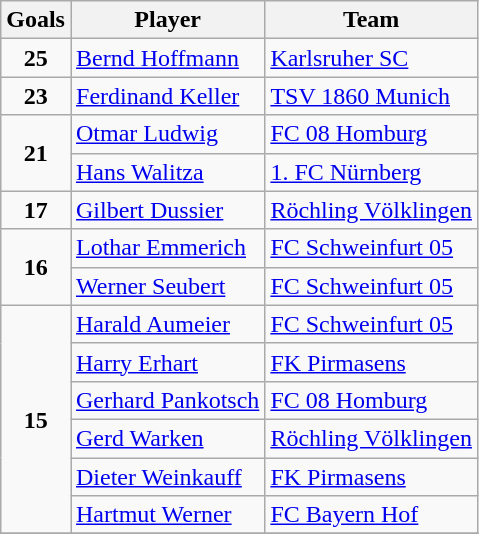<table class="wikitable">
<tr>
<th>Goals</th>
<th>Player</th>
<th>Team</th>
</tr>
<tr>
<td rowspan="1" align=center><strong>25</strong></td>
<td> <a href='#'>Bernd Hoffmann</a></td>
<td><a href='#'>Karlsruher SC</a></td>
</tr>
<tr>
<td rowspan="1" align=center><strong>23</strong></td>
<td> <a href='#'>Ferdinand Keller</a></td>
<td><a href='#'>TSV 1860 Munich</a></td>
</tr>
<tr>
<td rowspan="2" align=center><strong>21</strong></td>
<td> <a href='#'>Otmar Ludwig</a></td>
<td><a href='#'>FC 08 Homburg</a></td>
</tr>
<tr>
<td> <a href='#'>Hans Walitza</a></td>
<td><a href='#'>1. FC Nürnberg</a></td>
</tr>
<tr>
<td rowspan="1" align=center><strong>17</strong></td>
<td> <a href='#'>Gilbert Dussier</a></td>
<td><a href='#'>Röchling Völklingen</a></td>
</tr>
<tr>
<td rowspan="2" align=center><strong>16</strong></td>
<td> <a href='#'>Lothar Emmerich</a></td>
<td><a href='#'>FC Schweinfurt 05</a></td>
</tr>
<tr>
<td> <a href='#'>Werner Seubert</a></td>
<td><a href='#'>FC Schweinfurt 05</a></td>
</tr>
<tr>
<td rowspan="6" align=center><strong>15</strong></td>
<td> <a href='#'>Harald Aumeier</a></td>
<td><a href='#'>FC Schweinfurt 05</a></td>
</tr>
<tr>
<td> <a href='#'>Harry Erhart</a></td>
<td><a href='#'>FK Pirmasens</a></td>
</tr>
<tr>
<td> <a href='#'>Gerhard Pankotsch</a></td>
<td><a href='#'>FC 08 Homburg</a></td>
</tr>
<tr>
<td> <a href='#'>Gerd Warken</a></td>
<td><a href='#'>Röchling Völklingen</a></td>
</tr>
<tr>
<td> <a href='#'>Dieter Weinkauff</a></td>
<td><a href='#'>FK Pirmasens</a></td>
</tr>
<tr>
<td> <a href='#'>Hartmut Werner</a></td>
<td><a href='#'>FC Bayern Hof</a></td>
</tr>
<tr>
</tr>
</table>
